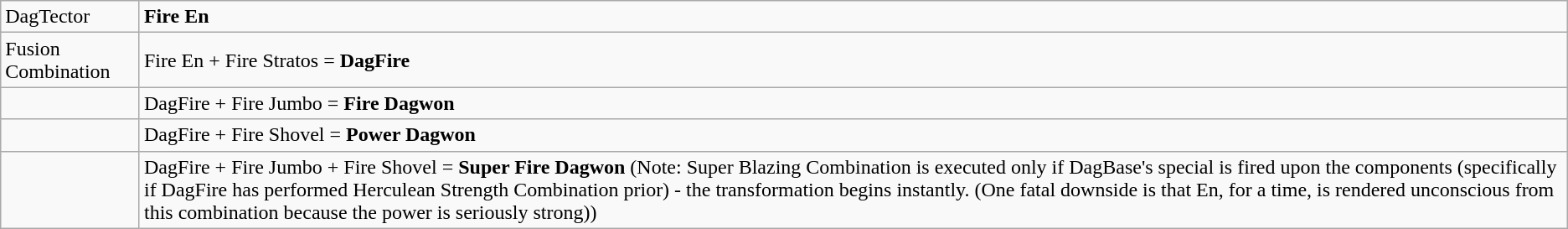<table class="wikitable" style="text-align:left">
<tr>
<td>DagTector</td>
<td><strong>Fire En</strong></td>
</tr>
<tr>
<td>Fusion Combination</td>
<td>Fire En + Fire Stratos = <strong>DagFire</strong></td>
</tr>
<tr>
<td></td>
<td>DagFire + Fire Jumbo = <strong>Fire Dagwon</strong></td>
</tr>
<tr>
<td></td>
<td>DagFire + Fire Shovel = <strong>Power Dagwon</strong></td>
</tr>
<tr>
<td></td>
<td>DagFire + Fire Jumbo + Fire Shovel = <strong>Super Fire Dagwon</strong> (Note: Super Blazing Combination is executed only if DagBase's special  is fired upon the components (specifically if DagFire has performed Herculean Strength Combination prior) - the transformation begins instantly. (One fatal downside is that En, for a time, is rendered unconscious from this combination because the power is seriously strong))</td>
</tr>
</table>
